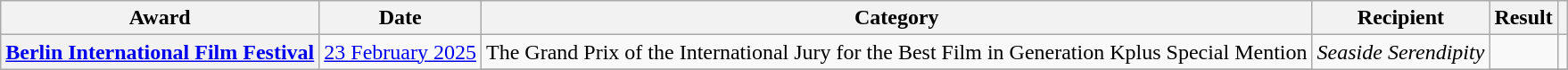<table class="wikitable sortable plainrowheaders">
<tr>
<th>Award</th>
<th>Date</th>
<th>Category</th>
<th>Recipient</th>
<th>Result</th>
<th></th>
</tr>
<tr>
<th scope="row" rowspan="2"><a href='#'>Berlin International Film Festival</a></th>
<td rowspan="2"><a href='#'>23 February 2025</a></td>
<td>The Grand Prix of the International Jury for the Best Film in Generation Kplus Special Mention</td>
<td rowspan="2"><em>Seaside Serendipity</em></td>
<td></td>
<td align="center" rowspan="1"></td>
</tr>
<tr>
</tr>
</table>
